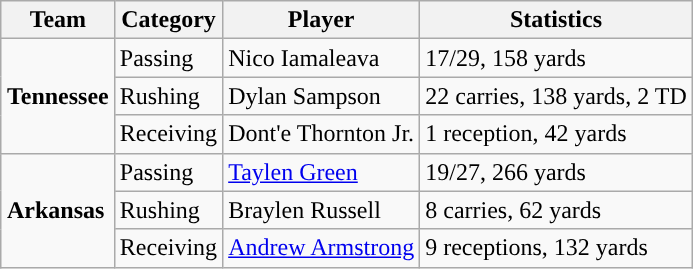<table class="wikitable" style="float: right;">
<tr>
<th>Team</th>
<th>Category</th>
<th>Player</th>
<th>Statistics</th>
</tr>
<tr>
<td rowspan=3><strong>Tennessee</strong></td>
<td>Passing</td>
<td>Nico Iamaleava</td>
<td>17/29, 158 yards</td>
</tr>
<tr>
<td>Rushing</td>
<td>Dylan Sampson</td>
<td>22 carries, 138 yards, 2 TD</td>
</tr>
<tr>
<td>Receiving</td>
<td>Dont'e Thornton Jr.</td>
<td>1 reception, 42 yards</td>
</tr>
<tr>
<td rowspan=3><strong>Arkansas</strong></td>
<td>Passing</td>
<td><a href='#'>Taylen Green</a></td>
<td>19/27, 266 yards</td>
</tr>
<tr>
<td>Rushing</td>
<td>Braylen Russell</td>
<td>8 carries, 62 yards</td>
</tr>
<tr>
<td>Receiving</td>
<td><a href='#'>Andrew Armstrong</a></td>
<td>9 receptions, 132 yards</td>
</tr>
</table>
